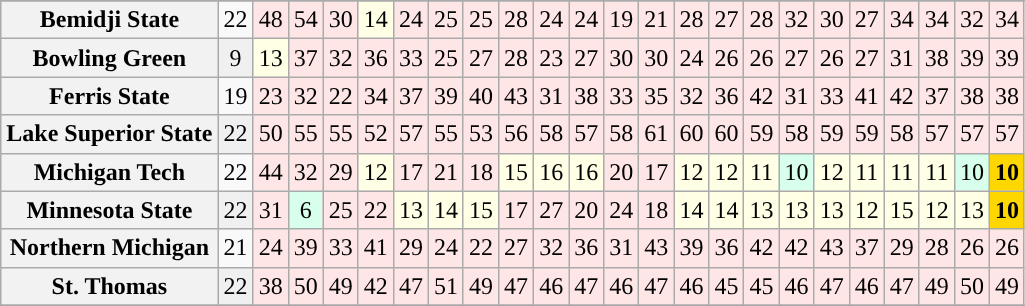<table class="wikitable sortable" style="text-align: center;">
<tr>
</tr>
<tr>
<th>Bemidji State</th>
<td>22</td>
<td bgcolor=FFE6E6>48</td>
<td bgcolor=FFE6E6>54</td>
<td bgcolor=FFE6E6>30</td>
<td bgcolor=FFFFE6>14</td>
<td bgcolor=FFE6E6>24</td>
<td bgcolor=FFE6E6>25</td>
<td bgcolor=FFE6E6>25</td>
<td bgcolor=FFE6E6>28</td>
<td bgcolor=FFE6E6>24</td>
<td bgcolor=FFE6E6>24</td>
<td bgcolor=FFE6E6>19</td>
<td bgcolor=FFE6E6>21</td>
<td bgcolor=FFE6E6>28</td>
<td bgcolor=FFE6E6>27</td>
<td bgcolor=FFE6E6>28</td>
<td bgcolor=FFE6E6>32</td>
<td bgcolor=FFE6E6>30</td>
<td bgcolor=FFE6E6>27</td>
<td bgcolor=FFE6E6>34</td>
<td bgcolor=FFE6E6>34</td>
<td bgcolor=FFE6E6>32</td>
<td bgcolor=FFE6E6>34</td>
</tr>
<tr bgcolor=f0f0f0>
<th>Bowling Green</th>
<td>9</td>
<td bgcolor=FFFFE6>13</td>
<td bgcolor=FFE6E6>37</td>
<td bgcolor=FFE6E6>32</td>
<td bgcolor=FFE6E6>36</td>
<td bgcolor=FFE6E6>33</td>
<td bgcolor=FFE6E6>25</td>
<td bgcolor=FFE6E6>27</td>
<td bgcolor=FFE6E6>28</td>
<td bgcolor=FFE6E6>23</td>
<td bgcolor=FFE6E6>27</td>
<td bgcolor=FFE6E6>30</td>
<td bgcolor=FFE6E6>30</td>
<td bgcolor=FFE6E6>24</td>
<td bgcolor=FFE6E6>26</td>
<td bgcolor=FFE6E6>26</td>
<td bgcolor=FFE6E6>27</td>
<td bgcolor=FFE6E6>26</td>
<td bgcolor=FFE6E6>27</td>
<td bgcolor=FFE6E6>31</td>
<td bgcolor=FFE6E6>38</td>
<td bgcolor=FFE6E6>39</td>
<td bgcolor=FFE6E6>39</td>
</tr>
<tr>
<th>Ferris State</th>
<td>19</td>
<td bgcolor=FFE6E6>23</td>
<td bgcolor=FFE6E6>32</td>
<td bgcolor=FFE6E6>22</td>
<td bgcolor=FFE6E6>34</td>
<td bgcolor=FFE6E6>37</td>
<td bgcolor=FFE6E6>39</td>
<td bgcolor=FFE6E6>40</td>
<td bgcolor=FFE6E6>43</td>
<td bgcolor=FFE6E6>31</td>
<td bgcolor=FFE6E6>38</td>
<td bgcolor=FFE6E6>33</td>
<td bgcolor=FFE6E6>35</td>
<td bgcolor=FFE6E6>32</td>
<td bgcolor=FFE6E6>36</td>
<td bgcolor=FFE6E6>42</td>
<td bgcolor=FFE6E6>31</td>
<td bgcolor=FFE6E6>33</td>
<td bgcolor=FFE6E6>41</td>
<td bgcolor=FFE6E6>42</td>
<td bgcolor=FFE6E6>37</td>
<td bgcolor=FFE6E6>38</td>
<td bgcolor=FFE6E6>38</td>
</tr>
<tr bgcolor=f0f0f0>
<th>Lake Superior State</th>
<td>22</td>
<td bgcolor=FFE6E6>50</td>
<td bgcolor=FFE6E6>55</td>
<td bgcolor=FFE6E6>55</td>
<td bgcolor=FFE6E6>52</td>
<td bgcolor=FFE6E6>57</td>
<td bgcolor=FFE6E6>55</td>
<td bgcolor=FFE6E6>53</td>
<td bgcolor=FFE6E6>56</td>
<td bgcolor=FFE6E6>58</td>
<td bgcolor=FFE6E6>57</td>
<td bgcolor=FFE6E6>58</td>
<td bgcolor=FFE6E6>61</td>
<td bgcolor=FFE6E6>60</td>
<td bgcolor=FFE6E6>60</td>
<td bgcolor=FFE6E6>59</td>
<td bgcolor=FFE6E6>58</td>
<td bgcolor=FFE6E6>59</td>
<td bgcolor=FFE6E6>59</td>
<td bgcolor=FFE6E6>58</td>
<td bgcolor=FFE6E6>57</td>
<td bgcolor=FFE6E6>57</td>
<td bgcolor=FFE6E6>57</td>
</tr>
<tr>
<th>Michigan Tech</th>
<td>22</td>
<td bgcolor=FFE6E6>44</td>
<td bgcolor=FFE6E6>32</td>
<td bgcolor=FFE6E6>29</td>
<td bgcolor=FFFFE6>12</td>
<td bgcolor=FFE6E6>17</td>
<td bgcolor=FFE6E6>21</td>
<td bgcolor=FFE6E6>18</td>
<td bgcolor=FFFFE6>15</td>
<td bgcolor=FFFFE6>16</td>
<td bgcolor=FFFFE6>16</td>
<td bgcolor=FFE6E6>20</td>
<td bgcolor=FFE6E6>17</td>
<td bgcolor=FFFFE6>12</td>
<td bgcolor=FFFFE6>12</td>
<td bgcolor=FFFFE6>11</td>
<td bgcolor=D8FFEB>10</td>
<td bgcolor=FFFFE6>12</td>
<td bgcolor=FFFFE6>11</td>
<td bgcolor=FFFFE6>11</td>
<td bgcolor=FFFFE6>11</td>
<td bgcolor=D8FFEB>10</td>
<td bgcolor=gold><strong>10</strong></td>
</tr>
<tr bgcolor=f0f0f0>
<th>Minnesota State</th>
<td>22</td>
<td bgcolor=FFE6E6>31</td>
<td bgcolor=D8FFEB>6</td>
<td bgcolor=FFE6E6>25</td>
<td bgcolor=FFE6E6>22</td>
<td bgcolor=FFFFE6>13</td>
<td bgcolor=FFFFE6>14</td>
<td bgcolor=FFFFE6>15</td>
<td bgcolor=FFE6E6>17</td>
<td bgcolor=FFE6E6>27</td>
<td bgcolor=FFE6E6>20</td>
<td bgcolor=FFE6E6>24</td>
<td bgcolor=FFE6E6>18</td>
<td bgcolor=FFFFE6>14</td>
<td bgcolor=FFFFE6>14</td>
<td bgcolor=FFFFE6>13</td>
<td bgcolor=FFFFE6>13</td>
<td bgcolor=FFFFE6>13</td>
<td bgcolor=FFFFE6>12</td>
<td bgcolor=FFFFE6>15</td>
<td bgcolor=FFFFE6>12</td>
<td bgcolor=FFFFE6>13</td>
<td bgcolor=gold><strong>10 </strong></td>
</tr>
<tr>
<th>Northern Michigan</th>
<td>21</td>
<td bgcolor=FFE6E6>24</td>
<td bgcolor=FFE6E6>39</td>
<td bgcolor=FFE6E6>33</td>
<td bgcolor=FFE6E6>41</td>
<td bgcolor=FFE6E6>29</td>
<td bgcolor=FFE6E6>24</td>
<td bgcolor=FFE6E6>22</td>
<td bgcolor=FFE6E6>27</td>
<td bgcolor=FFE6E6>32</td>
<td bgcolor=FFE6E6>36</td>
<td bgcolor=FFE6E6>31</td>
<td bgcolor=FFE6E6>43</td>
<td bgcolor=FFE6E6>39</td>
<td bgcolor=FFE6E6>36</td>
<td bgcolor=FFE6E6>42</td>
<td bgcolor=FFE6E6>42</td>
<td bgcolor=FFE6E6>43</td>
<td bgcolor=FFE6E6>37</td>
<td bgcolor=FFE6E6>29</td>
<td bgcolor=FFE6E6>28</td>
<td bgcolor=FFE6E6>26</td>
<td bgcolor=FFE6E6>26</td>
</tr>
<tr bgcolor=f0f0f0>
<th>St. Thomas</th>
<td>22</td>
<td bgcolor=FFE6E6>38</td>
<td bgcolor=FFE6E6>50</td>
<td bgcolor=FFE6E6>49</td>
<td bgcolor=FFE6E6>42</td>
<td bgcolor=FFE6E6>47</td>
<td bgcolor=FFE6E6>51</td>
<td bgcolor=FFE6E6>49</td>
<td bgcolor=FFE6E6>47</td>
<td bgcolor=FFE6E6>46</td>
<td bgcolor=FFE6E6>47</td>
<td bgcolor=FFE6E6>46</td>
<td bgcolor=FFE6E6>47</td>
<td bgcolor=FFE6E6>46</td>
<td bgcolor=FFE6E6>45</td>
<td bgcolor=FFE6E6>45</td>
<td bgcolor=FFE6E6>46</td>
<td bgcolor=FFE6E6>47</td>
<td bgcolor=FFE6E6>46</td>
<td bgcolor=FFE6E6>47</td>
<td bgcolor=FFE6E6>49</td>
<td bgcolor=FFE6E6>50</td>
<td bgcolor=FFE6E6>49</td>
</tr>
<tr>
</tr>
</table>
